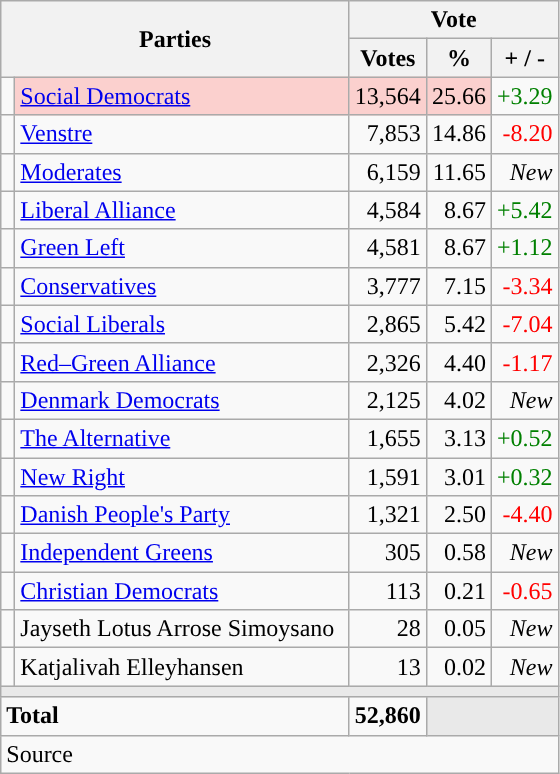<table class="wikitable" style="text-align:right;">
<tr>
<th style="text-align:centre;" rowspan="2" colspan="2" width="225">Parties</th>
<th colspan="3">Vote</th>
</tr>
<tr>
<th width="15">Votes</th>
<th width="15">%</th>
<th width="15">+ / -</th>
</tr>
<tr>
<td width="2" style="color:inherit;background:"></td>
<td bgcolor=#fbd0ce  align="left"><a href='#'>Social Democrats</a></td>
<td bgcolor=#fbd0ce>13,564</td>
<td bgcolor=#fbd0ce>25.66</td>
<td style=color:green;>+3.29</td>
</tr>
<tr>
<td width="2" style="color:inherit;background:"></td>
<td align="left"><a href='#'>Venstre</a></td>
<td>7,853</td>
<td>14.86</td>
<td style=color:red;>-8.20</td>
</tr>
<tr>
<td width="2" style="color:inherit;background:"></td>
<td align="left"><a href='#'>Moderates</a></td>
<td>6,159</td>
<td>11.65</td>
<td><em>New</em></td>
</tr>
<tr>
<td width="2" style="color:inherit;background:"></td>
<td align="left"><a href='#'>Liberal Alliance</a></td>
<td>4,584</td>
<td>8.67</td>
<td style=color:green;>+5.42</td>
</tr>
<tr>
<td width="2" style="color:inherit;background:"></td>
<td align="left"><a href='#'>Green Left</a></td>
<td>4,581</td>
<td>8.67</td>
<td style=color:green;>+1.12</td>
</tr>
<tr>
<td width="2" style="color:inherit;background:"></td>
<td align="left"><a href='#'>Conservatives</a></td>
<td>3,777</td>
<td>7.15</td>
<td style=color:red;>-3.34</td>
</tr>
<tr>
<td width="2" style="color:inherit;background:"></td>
<td align="left"><a href='#'>Social Liberals</a></td>
<td>2,865</td>
<td>5.42</td>
<td style=color:red;>-7.04</td>
</tr>
<tr>
<td width="2" style="color:inherit;background:"></td>
<td align="left"><a href='#'>Red–Green Alliance</a></td>
<td>2,326</td>
<td>4.40</td>
<td style=color:red;>-1.17</td>
</tr>
<tr>
<td width="2" style="color:inherit;background:"></td>
<td align="left"><a href='#'>Denmark Democrats</a></td>
<td>2,125</td>
<td>4.02</td>
<td><em>New</em></td>
</tr>
<tr>
<td width="2" style="color:inherit;background:"></td>
<td align="left"><a href='#'>The Alternative</a></td>
<td>1,655</td>
<td>3.13</td>
<td style=color:green;>+0.52</td>
</tr>
<tr>
<td width="2" style="color:inherit;background:"></td>
<td align="left"><a href='#'>New Right</a></td>
<td>1,591</td>
<td>3.01</td>
<td style=color:green;>+0.32</td>
</tr>
<tr>
<td width="2" style="color:inherit;background:"></td>
<td align="left"><a href='#'>Danish People's Party</a></td>
<td>1,321</td>
<td>2.50</td>
<td style=color:red;>-4.40</td>
</tr>
<tr>
<td width="2" style="color:inherit;background:"></td>
<td align="left"><a href='#'>Independent Greens</a></td>
<td>305</td>
<td>0.58</td>
<td><em>New</em></td>
</tr>
<tr>
<td width="2" style="color:inherit;background:"></td>
<td align="left"><a href='#'>Christian Democrats</a></td>
<td>113</td>
<td>0.21</td>
<td style=color:red;>-0.65</td>
</tr>
<tr>
<td width="2" style="color:inherit;background:"></td>
<td align="left">Jayseth Lotus Arrose Simoysano</td>
<td>28</td>
<td>0.05</td>
<td><em>New</em></td>
</tr>
<tr>
<td width="2" style="color:inherit;background:"></td>
<td align="left">Katjalivah Elleyhansen</td>
<td>13</td>
<td>0.02</td>
<td><em>New</em></td>
</tr>
<tr>
<td colspan="7" bgcolor="#E9E9E9"></td>
</tr>
<tr>
<td align="left" colspan="2"><strong>Total</strong></td>
<td><strong>52,860</strong></td>
<td bgcolor="#E9E9E9" colspan="2"></td>
</tr>
<tr>
<td align="left" colspan="6">Source</td>
</tr>
</table>
